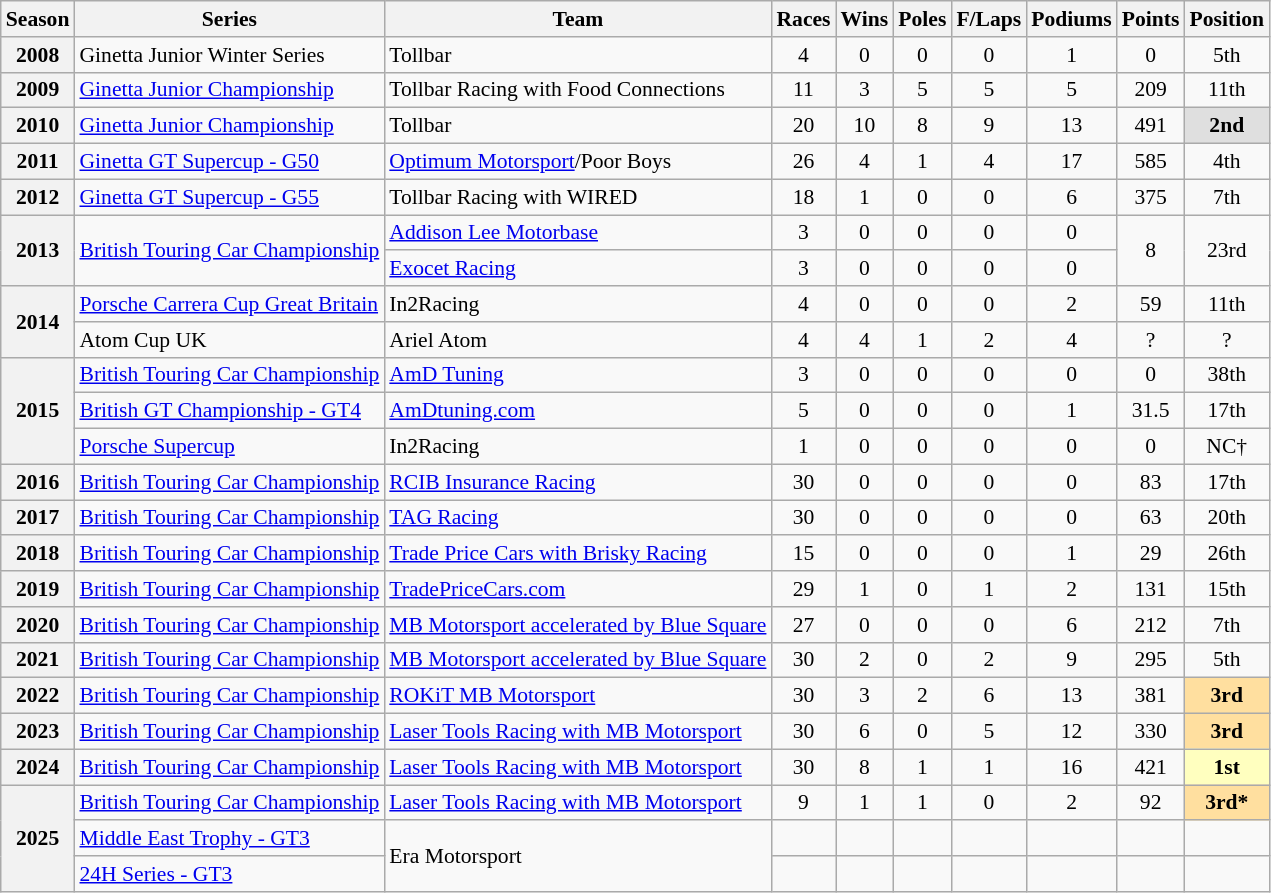<table class="wikitable" style="font-size: 90%; text-align:center">
<tr>
<th>Season</th>
<th>Series</th>
<th>Team</th>
<th>Races</th>
<th>Wins</th>
<th>Poles</th>
<th>F/Laps</th>
<th>Podiums</th>
<th>Points</th>
<th>Position</th>
</tr>
<tr>
<th>2008</th>
<td align=left>Ginetta Junior Winter Series</td>
<td align=left>Tollbar</td>
<td>4</td>
<td>0</td>
<td>0</td>
<td>0</td>
<td>1</td>
<td>0</td>
<td>5th</td>
</tr>
<tr>
<th>2009</th>
<td align=left><a href='#'>Ginetta Junior Championship</a></td>
<td align=left>Tollbar Racing with Food Connections</td>
<td>11</td>
<td>3</td>
<td>5</td>
<td>5</td>
<td>5</td>
<td>209</td>
<td>11th</td>
</tr>
<tr>
<th>2010</th>
<td align=left><a href='#'>Ginetta Junior Championship</a></td>
<td align=left>Tollbar</td>
<td>20</td>
<td>10</td>
<td>8</td>
<td>9</td>
<td>13</td>
<td>491</td>
<td style="background:#DFDFDF;"><strong>2nd</strong></td>
</tr>
<tr>
<th>2011</th>
<td align=left><a href='#'>Ginetta GT Supercup - G50</a></td>
<td align=left><a href='#'>Optimum Motorsport</a>/Poor Boys</td>
<td>26</td>
<td>4</td>
<td>1</td>
<td>4</td>
<td>17</td>
<td>585</td>
<td>4th</td>
</tr>
<tr>
<th>2012</th>
<td align=left><a href='#'>Ginetta GT Supercup - G55</a></td>
<td align=left>Tollbar Racing with WIRED</td>
<td>18</td>
<td>1</td>
<td>0</td>
<td>0</td>
<td>6</td>
<td>375</td>
<td>7th</td>
</tr>
<tr>
<th rowspan=2>2013</th>
<td rowspan="2" style="text-align:left"><a href='#'>British Touring Car Championship</a></td>
<td align=left><a href='#'>Addison Lee Motorbase</a></td>
<td>3</td>
<td>0</td>
<td>0</td>
<td>0</td>
<td>0</td>
<td rowspan=2>8</td>
<td rowspan=2>23rd</td>
</tr>
<tr>
<td align=left><a href='#'>Exocet Racing</a></td>
<td>3</td>
<td>0</td>
<td>0</td>
<td>0</td>
<td>0</td>
</tr>
<tr>
<th rowspan=2>2014</th>
<td align=left><a href='#'> Porsche Carrera Cup Great Britain</a></td>
<td align=left>In2Racing</td>
<td>4</td>
<td>0</td>
<td>0</td>
<td>0</td>
<td>2</td>
<td>59</td>
<td>11th</td>
</tr>
<tr>
<td align=left>Atom Cup UK</td>
<td align=left>Ariel Atom</td>
<td>4</td>
<td>4</td>
<td>1</td>
<td>2</td>
<td>4</td>
<td>?</td>
<td>?</td>
</tr>
<tr>
<th rowspan=3>2015</th>
<td align=left><a href='#'>British Touring Car Championship</a></td>
<td align=left><a href='#'>AmD Tuning</a></td>
<td>3</td>
<td>0</td>
<td>0</td>
<td>0</td>
<td>0</td>
<td>0</td>
<td>38th</td>
</tr>
<tr>
<td align=left><a href='#'>British GT Championship - GT4</a></td>
<td align=left><a href='#'>AmDtuning.com</a></td>
<td>5</td>
<td>0</td>
<td>0</td>
<td>0</td>
<td>1</td>
<td>31.5</td>
<td>17th</td>
</tr>
<tr>
<td align=left><a href='#'>Porsche Supercup</a></td>
<td align=left>In2Racing</td>
<td>1</td>
<td>0</td>
<td>0</td>
<td>0</td>
<td>0</td>
<td>0</td>
<td>NC†</td>
</tr>
<tr>
<th>2016</th>
<td align=left><a href='#'>British Touring Car Championship</a></td>
<td align=left><a href='#'>RCIB Insurance Racing</a></td>
<td>30</td>
<td>0</td>
<td>0</td>
<td>0</td>
<td>0</td>
<td>83</td>
<td>17th</td>
</tr>
<tr>
<th>2017</th>
<td align=left><a href='#'>British Touring Car Championship</a></td>
<td align=left><a href='#'>TAG Racing</a></td>
<td>30</td>
<td>0</td>
<td>0</td>
<td>0</td>
<td>0</td>
<td>63</td>
<td>20th</td>
</tr>
<tr>
<th>2018</th>
<td align=left><a href='#'>British Touring Car Championship</a></td>
<td align=left><a href='#'>Trade Price Cars with Brisky Racing</a></td>
<td>15</td>
<td>0</td>
<td>0</td>
<td>0</td>
<td>1</td>
<td>29</td>
<td>26th</td>
</tr>
<tr>
<th>2019</th>
<td align=left><a href='#'>British Touring Car Championship</a></td>
<td align=left><a href='#'>TradePriceCars.com</a></td>
<td>29</td>
<td>1</td>
<td>0</td>
<td>1</td>
<td>2</td>
<td>131</td>
<td>15th</td>
</tr>
<tr>
<th>2020</th>
<td align=left><a href='#'>British Touring Car Championship</a></td>
<td align=left><a href='#'>MB Motorsport accelerated by Blue Square</a></td>
<td>27</td>
<td>0</td>
<td>0</td>
<td>0</td>
<td>6</td>
<td>212</td>
<td>7th</td>
</tr>
<tr>
<th>2021</th>
<td align=left><a href='#'>British Touring Car Championship</a></td>
<td align=left><a href='#'>MB Motorsport accelerated by Blue Square</a></td>
<td>30</td>
<td>2</td>
<td>0</td>
<td>2</td>
<td>9</td>
<td>295</td>
<td>5th</td>
</tr>
<tr>
<th>2022</th>
<td align=left><a href='#'>British Touring Car Championship</a></td>
<td align=left><a href='#'>ROKiT MB Motorsport</a></td>
<td>30</td>
<td>3</td>
<td>2</td>
<td>6</td>
<td>13</td>
<td>381</td>
<td style="background:#FFDF9F;"><strong>3rd</strong></td>
</tr>
<tr>
<th>2023</th>
<td align=left><a href='#'>British Touring Car Championship</a></td>
<td align=left><a href='#'>Laser Tools Racing with MB Motorsport</a></td>
<td>30</td>
<td>6</td>
<td>0</td>
<td>5</td>
<td>12</td>
<td>330</td>
<td style="background:#FFDF9F;"><strong>3rd</strong></td>
</tr>
<tr>
<th>2024</th>
<td align=left><a href='#'>British Touring Car Championship</a></td>
<td align=left><a href='#'>Laser Tools Racing with MB Motorsport</a></td>
<td>30</td>
<td>8</td>
<td>1</td>
<td>1</td>
<td>16</td>
<td>421</td>
<td style="background:#FFFFBF;"><strong>1st</strong></td>
</tr>
<tr>
<th rowspan="3">2025</th>
<td align=left><a href='#'>British Touring Car Championship</a></td>
<td align=left><a href='#'>Laser Tools Racing with MB Motorsport</a></td>
<td>9</td>
<td>1</td>
<td>1</td>
<td>0</td>
<td>2</td>
<td>92</td>
<td style="background:#FFDF9F;"><strong>3rd*</strong></td>
</tr>
<tr>
<td align=left><a href='#'>Middle East Trophy - GT3</a></td>
<td rowspan="2" align="left">Era Motorsport</td>
<td></td>
<td></td>
<td></td>
<td></td>
<td></td>
<td></td>
<td></td>
</tr>
<tr>
<td align=left><a href='#'>24H Series - GT3</a></td>
<td></td>
<td></td>
<td></td>
<td></td>
<td></td>
<td></td>
<td></td>
</tr>
</table>
